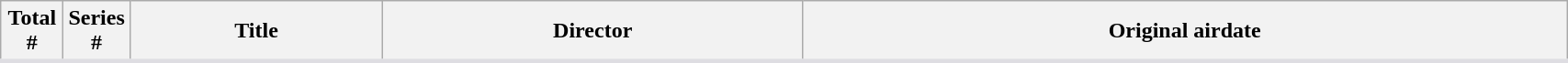<table class="wikitable plainrowheaders" style="background: White; border-bottom: 3px solid #dedde2; width:90%">
<tr>
<th width="4%">Total<br>#</th>
<th width="4%">Series<br>#</th>
<th>Title</th>
<th>Director</th>
<th>Original airdate<br>



</th>
</tr>
</table>
